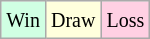<table class="wikitable">
<tr>
<td style="background-color: #d0ffe3;"><small>Win</small></td>
<td style="background-color: #ffffdd;"><small>Draw</small></td>
<td style="background-color: #ffd0e3;"><small>Loss</small></td>
</tr>
</table>
